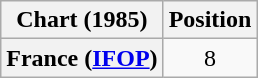<table class="wikitable plainrowheaders" style="text-align:center">
<tr>
<th scope="col">Chart (1985)</th>
<th scope="col">Position</th>
</tr>
<tr>
<th scope="row">France (<a href='#'>IFOP</a>)</th>
<td>8</td>
</tr>
</table>
